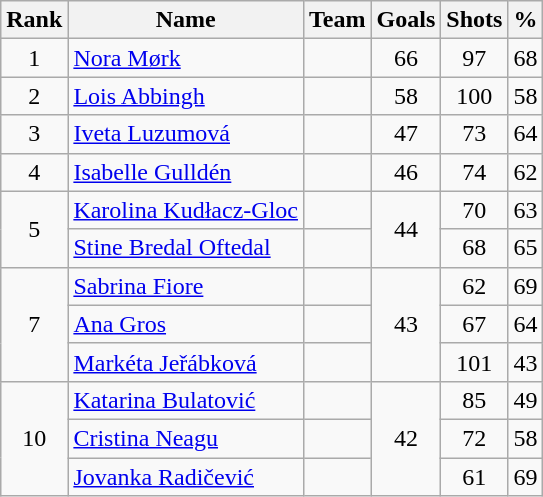<table class="wikitable sortable" style="text-align: center;">
<tr>
<th>Rank</th>
<th>Name</th>
<th>Team</th>
<th>Goals</th>
<th>Shots</th>
<th>%</th>
</tr>
<tr>
<td>1</td>
<td align="left"><a href='#'>Nora Mørk</a></td>
<td align="left"></td>
<td>66</td>
<td>97</td>
<td>68</td>
</tr>
<tr>
<td>2</td>
<td align="left"><a href='#'>Lois Abbingh</a></td>
<td align="left"></td>
<td>58</td>
<td>100</td>
<td>58</td>
</tr>
<tr>
<td>3</td>
<td align="left"><a href='#'>Iveta Luzumová</a></td>
<td align="left"></td>
<td>47</td>
<td>73</td>
<td>64</td>
</tr>
<tr>
<td>4</td>
<td align="left"><a href='#'>Isabelle Gulldén</a></td>
<td align="left"></td>
<td>46</td>
<td>74</td>
<td>62</td>
</tr>
<tr>
<td rowspan=2>5</td>
<td align="left"><a href='#'>Karolina Kudłacz-Gloc</a></td>
<td align="left"></td>
<td rowspan=2>44</td>
<td>70</td>
<td>63</td>
</tr>
<tr>
<td align="left"><a href='#'>Stine Bredal Oftedal</a></td>
<td align="left"></td>
<td>68</td>
<td>65</td>
</tr>
<tr>
<td rowspan=3>7</td>
<td align="left"><a href='#'>Sabrina Fiore</a></td>
<td align="left"></td>
<td rowspan=3>43</td>
<td>62</td>
<td>69</td>
</tr>
<tr>
<td align="left"><a href='#'>Ana Gros</a></td>
<td align="left"></td>
<td>67</td>
<td>64</td>
</tr>
<tr>
<td align="left"><a href='#'>Markéta Jeřábková</a></td>
<td align="left"></td>
<td>101</td>
<td>43</td>
</tr>
<tr>
<td rowspan=3>10</td>
<td align="left"><a href='#'>Katarina Bulatović</a></td>
<td align="left"></td>
<td rowspan=3>42</td>
<td>85</td>
<td>49</td>
</tr>
<tr>
<td align="left"><a href='#'>Cristina Neagu</a></td>
<td align="left"></td>
<td>72</td>
<td>58</td>
</tr>
<tr>
<td align="left"><a href='#'>Jovanka Radičević</a></td>
<td align="left"></td>
<td>61</td>
<td>69</td>
</tr>
</table>
